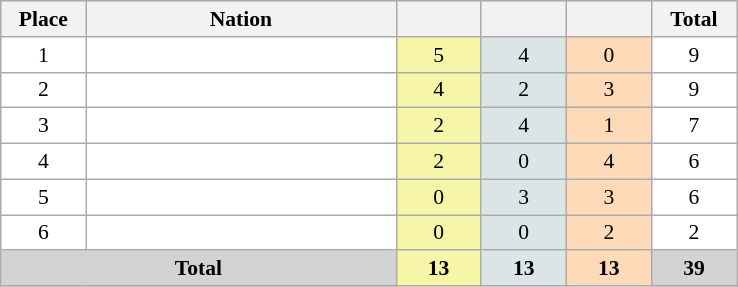<table class=wikitable style="border:1px solid #AAAAAA;font-size:90%">
<tr bgcolor="#EFEFEF">
<th width=50>Place</th>
<th width=200>Nation</th>
<th width=50></th>
<th width=50></th>
<th width=50></th>
<th width=50>Total</th>
</tr>
<tr align="center" valign="top" bgcolor="#FFFFFF">
<td>1</td>
<td align="left"></td>
<td style="background:#F7F6A8;">5</td>
<td style="background:#DCE5E5;">4</td>
<td style="background:#FFDAB9;">0</td>
<td>9</td>
</tr>
<tr align="center" valign="top" bgcolor="#FFFFFF">
<td>2</td>
<td align="left"></td>
<td style="background:#F7F6A8;">4</td>
<td style="background:#DCE5E5;">2</td>
<td style="background:#FFDAB9;">3</td>
<td>9</td>
</tr>
<tr align="center" valign="top" bgcolor="#FFFFFF">
<td>3</td>
<td align="left"></td>
<td style="background:#F7F6A8;">2</td>
<td style="background:#DCE5E5;">4</td>
<td style="background:#FFDAB9;">1</td>
<td>7</td>
</tr>
<tr align="center" valign="top" bgcolor="#FFFFFF">
<td>4</td>
<td align="left"></td>
<td style="background:#F7F6A8;">2</td>
<td style="background:#DCE5E5;">0</td>
<td style="background:#FFDAB9;">4</td>
<td>6</td>
</tr>
<tr align="center" valign="top" bgcolor="#FFFFFF">
<td>5</td>
<td align="left"></td>
<td style="background:#F7F6A8;">0</td>
<td style="background:#DCE5E5;">3</td>
<td style="background:#FFDAB9;">3</td>
<td>6</td>
</tr>
<tr align="center" valign="top" bgcolor="#FFFFFF">
<td>6</td>
<td align="left"></td>
<td style="background:#F7F6A8;">0</td>
<td style="background:#DCE5E5;">0</td>
<td style="background:#FFDAB9;">2</td>
<td>2</td>
</tr>
<tr align="center">
<td colspan="2" bgcolor=D3D3D3><strong>Total</strong></td>
<td style="background:#F7F6A8;"><strong>13</strong></td>
<td style="background:#DCE5E5;"><strong>13</strong></td>
<td style="background:#FFDAB9;"><strong>13</strong></td>
<td bgcolor=D3D3D3><strong>39</strong></td>
</tr>
</table>
